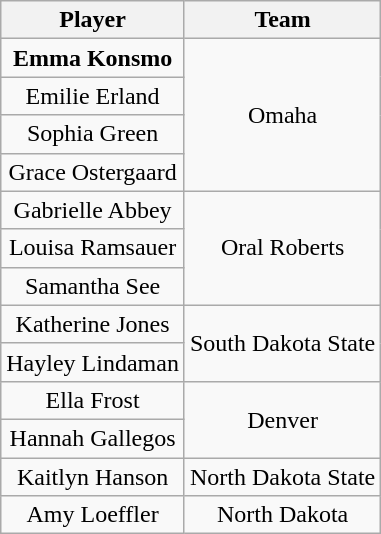<table class="wikitable" style="text-align: center;">
<tr>
<th>Player</th>
<th>Team</th>
</tr>
<tr>
<td><strong>Emma Konsmo</strong></td>
<td rowspan=4>Omaha</td>
</tr>
<tr>
<td>Emilie Erland</td>
</tr>
<tr>
<td>Sophia Green</td>
</tr>
<tr>
<td>Grace Ostergaard</td>
</tr>
<tr>
<td>Gabrielle Abbey</td>
<td rowspan=3>Oral Roberts</td>
</tr>
<tr>
<td>Louisa Ramsauer</td>
</tr>
<tr>
<td>Samantha See</td>
</tr>
<tr>
<td>Katherine Jones</td>
<td rowspan=2>South Dakota State</td>
</tr>
<tr>
<td>Hayley Lindaman</td>
</tr>
<tr>
<td>Ella Frost</td>
<td rowspan=2>Denver</td>
</tr>
<tr>
<td>Hannah Gallegos</td>
</tr>
<tr>
<td>Kaitlyn Hanson</td>
<td>North Dakota State</td>
</tr>
<tr>
<td>Amy Loeffler</td>
<td>North Dakota</td>
</tr>
</table>
